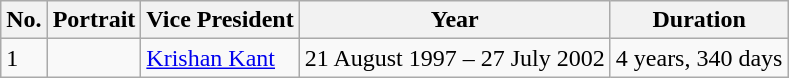<table class="sortable wikitable">
<tr>
<th>No.</th>
<th>Portrait</th>
<th>Vice President</th>
<th>Year</th>
<th>Duration</th>
</tr>
<tr>
<td>1</td>
<td></td>
<td><a href='#'>Krishan Kant</a></td>
<td>21 August 1997 – 27 July 2002</td>
<td>4 years, 340 days</td>
</tr>
</table>
